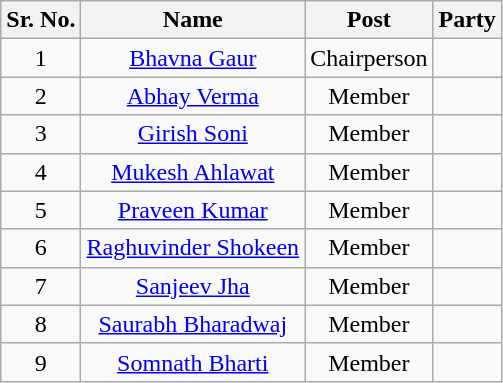<table class="wikitable sortable">
<tr>
<th>Sr. No.</th>
<th>Name</th>
<th>Post</th>
<th colspan="2">Party</th>
</tr>
<tr align="center">
<td>1</td>
<td><a href='#'>Bhavna Gaur</a></td>
<td>Chairperson</td>
<td></td>
</tr>
<tr align="center">
<td>2</td>
<td><a href='#'>Abhay Verma</a></td>
<td>Member</td>
<td></td>
</tr>
<tr align="center">
<td>3</td>
<td><a href='#'>Girish Soni</a></td>
<td>Member</td>
<td></td>
</tr>
<tr align="center">
<td>4</td>
<td><a href='#'>Mukesh Ahlawat</a></td>
<td>Member</td>
<td></td>
</tr>
<tr align="center">
<td>5</td>
<td><a href='#'>Praveen Kumar</a></td>
<td>Member</td>
<td></td>
</tr>
<tr align="center">
<td>6</td>
<td><a href='#'>Raghuvinder Shokeen</a></td>
<td>Member</td>
<td></td>
</tr>
<tr align="center">
<td>7</td>
<td><a href='#'>Sanjeev Jha</a></td>
<td>Member</td>
<td></td>
</tr>
<tr align="center">
<td>8</td>
<td><a href='#'>Saurabh Bharadwaj</a></td>
<td>Member</td>
<td></td>
</tr>
<tr align="center">
<td>9</td>
<td><a href='#'>Somnath Bharti</a></td>
<td>Member</td>
<td></td>
</tr>
</table>
